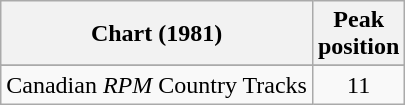<table class="wikitable sortable">
<tr>
<th align="left">Chart (1981)</th>
<th align="center">Peak<br>position</th>
</tr>
<tr>
</tr>
<tr>
<td align="left">Canadian <em>RPM</em> Country Tracks</td>
<td align="center">11</td>
</tr>
</table>
